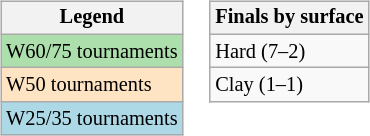<table>
<tr valign=top>
<td><br><table class="wikitable" style=font-size:85%;>
<tr>
<th>Legend</th>
</tr>
<tr style="background:#addfad;">
<td>W60/75 tournaments</td>
</tr>
<tr style="background:#ffe4c4;">
<td>W50 tournaments</td>
</tr>
<tr style="background:lightblue;">
<td>W25/35 tournaments</td>
</tr>
</table>
</td>
<td><br><table class="wikitable" style=font-size:85%;>
<tr>
<th>Finals by surface</th>
</tr>
<tr>
<td>Hard (7–2)</td>
</tr>
<tr>
<td>Clay (1–1)</td>
</tr>
</table>
</td>
</tr>
</table>
